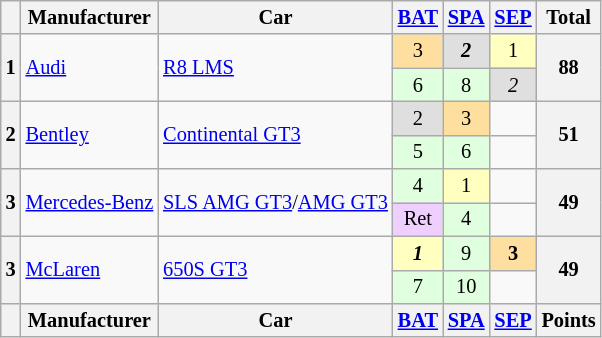<table class="wikitable" style="font-size: 85%; text-align:center;">
<tr>
<th></th>
<th>Manufacturer</th>
<th>Car</th>
<th><a href='#'>BAT</a><br></th>
<th><a href='#'>SPA</a><br></th>
<th><a href='#'>SEP</a><br></th>
<th>Total</th>
</tr>
<tr>
<th rowspan=2>1</th>
<td rowspan=2 align=left><a href='#'>Audi</a></td>
<td rowspan=2 align=left><a href='#'>R8 LMS</a></td>
<td style="background:#FFDF9F;">3</td>
<td style="background:#DFDFDF;"><strong><em>2</em></strong></td>
<td style="background:#FFFFBF;">1</td>
<th rowspan=2>88</th>
</tr>
<tr>
<td style="background:#DFFFDF;">6</td>
<td style="background:#DFFFDF;">8</td>
<td style="background:#DFDFDF;"><em>2</em></td>
</tr>
<tr>
<th rowspan=2>2</th>
<td rowspan=2 align=left><a href='#'>Bentley</a></td>
<td rowspan=2 align=left><a href='#'>Continental GT3</a></td>
<td style="background:#DFDFDF;">2</td>
<td style="background:#FFDF9F;">3</td>
<td></td>
<th rowspan=2>51</th>
</tr>
<tr>
<td style="background:#DFFFDF;">5</td>
<td style="background:#DFFFDF;">6</td>
<td></td>
</tr>
<tr>
<th rowspan=2>3</th>
<td rowspan=2 align=left><a href='#'>Mercedes-Benz</a></td>
<td rowspan=2 align=left><a href='#'>SLS AMG GT3</a>/<a href='#'>AMG GT3</a></td>
<td style="background:#DFFFDF;">4</td>
<td style="background:#FFFFBF;">1</td>
<td></td>
<th rowspan=2>49</th>
</tr>
<tr>
<td style="background:#EFCFFF;">Ret</td>
<td style="background:#DFFFDF;">4</td>
<td></td>
</tr>
<tr>
<th rowspan=2>3</th>
<td rowspan=2 align=left><a href='#'>McLaren</a></td>
<td rowspan=2 align=left><a href='#'>650S GT3</a></td>
<td style="background:#FFFFBF;"><strong><em>1</em></strong></td>
<td style="background:#DFFFDF;">9</td>
<td style="background:#FFDF9F;"><strong>3</strong></td>
<th rowspan=2>49</th>
</tr>
<tr>
<td style="background:#DFFFDF;">7</td>
<td style="background:#DFFFDF;">10</td>
<td></td>
</tr>
<tr valign="top">
<th valign=middle></th>
<th valign=middle>Manufacturer</th>
<th valign=middle>Car</th>
<th valign=middle><a href='#'>BAT</a><br></th>
<th valign=middle><a href='#'>SPA</a><br></th>
<th valign=middle><a href='#'>SEP</a><br></th>
<th valign=middle>Points</th>
</tr>
</table>
